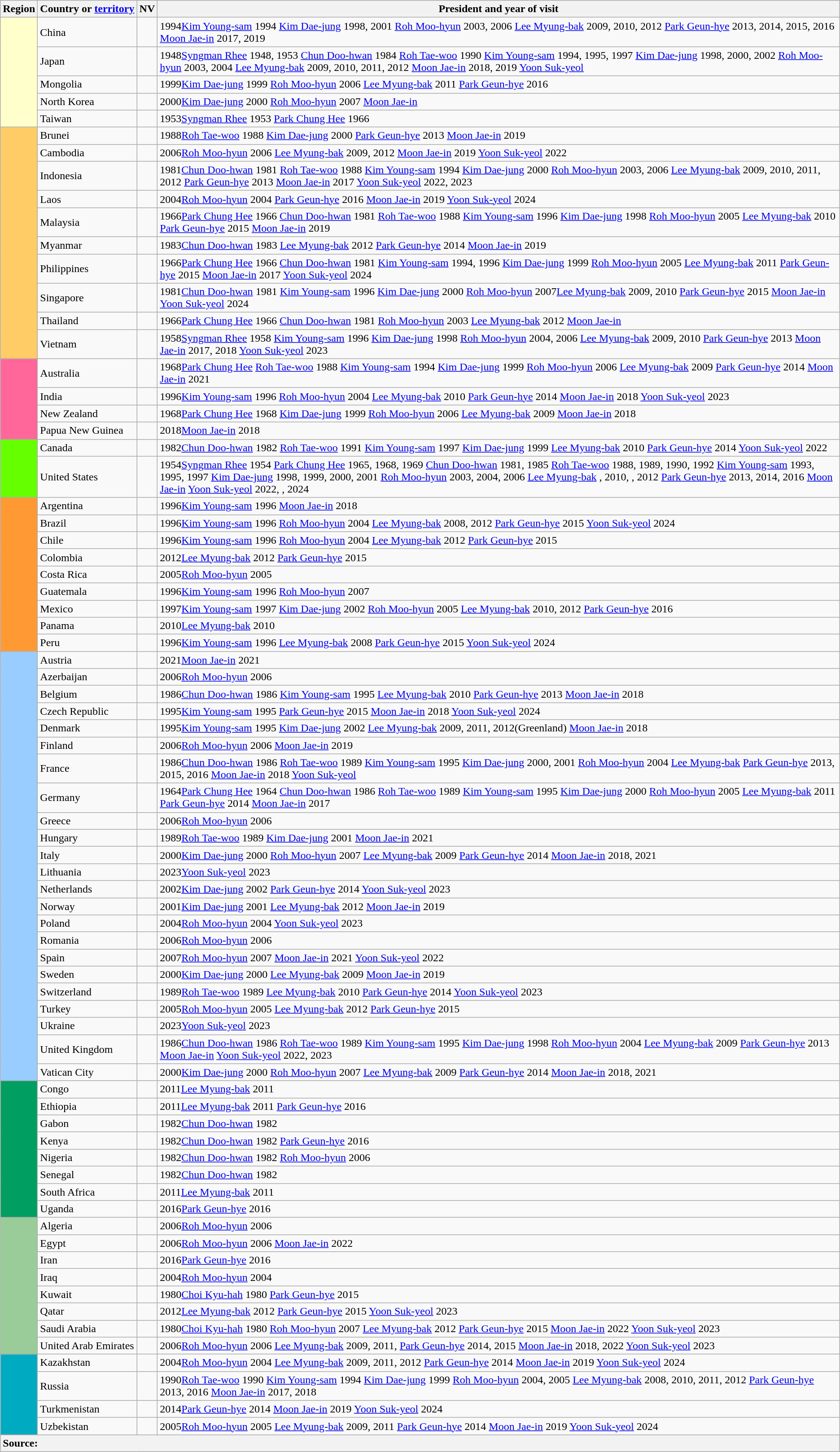<table class="wikitable sortable">
<tr>
<th>Region</th>
<th nowrap>Country or <a href='#'>territory</a></th>
<th><abbr>NV</abbr></th>
<th>President and year of visit<br></th>
</tr>
<tr>
<td rowspan=5 bgcolor="#ffffcc"></td>
<td>China</td>
<td></td>
<td><span>1994</span><a href='#'>Kim Young-sam</a> 1994 <a href='#'>Kim Dae-jung</a> 1998, 2001 <a href='#'>Roh Moo-hyun</a> 2003, 2006 <a href='#'>Lee Myung-bak</a>  2009, 2010, 2012 <a href='#'>Park Geun-hye</a> 2013, 2014, 2015, 2016 <a href='#'>Moon Jae-in</a> 2017, 2019</td>
</tr>
<tr>
<td>Japan</td>
<td></td>
<td><span>1948</span><a href='#'>Syngman Rhee</a> 1948, 1953 <a href='#'>Chun Doo-hwan</a> 1984 <a href='#'>Roh Tae-woo</a> 1990 <a href='#'>Kim Young-sam</a> 1994, 1995, 1997 <a href='#'>Kim Dae-jung</a> 1998, 2000, 2002 <a href='#'>Roh Moo-hyun</a> 2003, 2004 <a href='#'>Lee Myung-bak</a>  2009, 2010, 2011, 2012 <a href='#'>Moon Jae-in</a> 2018, 2019 <a href='#'>Yoon Suk-yeol</a> </td>
</tr>
<tr>
<td>Mongolia</td>
<td></td>
<td><span>1999</span><a href='#'>Kim Dae-jung</a> 1999 <a href='#'>Roh Moo-hyun</a> 2006 <a href='#'>Lee Myung-bak</a> 2011 <a href='#'>Park Geun-hye</a> 2016</td>
</tr>
<tr>
<td>North Korea</td>
<td></td>
<td><span>2000</span><a href='#'>Kim Dae-jung</a> 2000 <a href='#'>Roh Moo-hyun</a> 2007 <a href='#'>Moon Jae-in</a> </td>
</tr>
<tr>
<td>Taiwan</td>
<td></td>
<td><span>1953</span><a href='#'>Syngman Rhee</a> 1953 <a href='#'>Park Chung Hee</a> 1966</td>
</tr>
<tr>
<td rowspan=10 bgcolor="#ffcc66"></td>
<td>Brunei</td>
<td></td>
<td><span>1988</span><a href='#'>Roh Tae-woo</a> 1988 <a href='#'>Kim Dae-jung</a> 2000 <a href='#'>Park Geun-hye</a> 2013 <a href='#'>Moon Jae-in</a> 2019</td>
</tr>
<tr>
<td>Cambodia</td>
<td></td>
<td><span>2006</span><a href='#'>Roh Moo-hyun</a> 2006 <a href='#'>Lee Myung-bak</a> 2009, 2012 <a href='#'>Moon Jae-in</a> 2019 <a href='#'>Yoon Suk-yeol</a> 2022</td>
</tr>
<tr>
<td>Indonesia</td>
<td></td>
<td><span>1981</span><a href='#'>Chun Doo-hwan</a> 1981 <a href='#'>Roh Tae-woo</a> 1988 <a href='#'>Kim Young-sam</a> 1994 <a href='#'>Kim Dae-jung</a> 2000 <a href='#'>Roh Moo-hyun</a> 2003, 2006 <a href='#'>Lee Myung-bak</a> 2009, 2010, 2011, 2012 <a href='#'>Park Geun-hye</a> 2013 <a href='#'>Moon Jae-in</a> 2017 <a href='#'>Yoon Suk-yeol</a> 2022, 2023</td>
</tr>
<tr>
<td>Laos</td>
<td></td>
<td><span>2004</span><a href='#'>Roh Moo-hyun</a> 2004 <a href='#'>Park Geun-hye</a> 2016 <a href='#'>Moon Jae-in</a> 2019 <a href='#'>Yoon Suk-yeol</a> 2024</td>
</tr>
<tr>
<td>Malaysia</td>
<td></td>
<td><span>1966</span><a href='#'>Park Chung Hee</a> 1966 <a href='#'>Chun Doo-hwan</a> 1981 <a href='#'>Roh Tae-woo</a> 1988 <a href='#'>Kim Young-sam</a> 1996 <a href='#'>Kim Dae-jung</a> 1998 <a href='#'>Roh Moo-hyun</a> 2005 <a href='#'>Lee Myung-bak</a> 2010 <a href='#'>Park Geun-hye</a> 2015 <a href='#'>Moon Jae-in</a> 2019</td>
</tr>
<tr>
<td>Myanmar</td>
<td></td>
<td><span>1983</span><a href='#'>Chun Doo-hwan</a> 1983 <a href='#'>Lee Myung-bak</a> 2012 <a href='#'>Park Geun-hye</a> 2014 <a href='#'>Moon Jae-in</a> 2019</td>
</tr>
<tr>
<td>Philippines</td>
<td></td>
<td><span>1966</span><a href='#'>Park Chung Hee</a> 1966 <a href='#'>Chun Doo-hwan</a> 1981 <a href='#'>Kim Young-sam</a> 1994, 1996 <a href='#'>Kim Dae-jung</a> 1999 <a href='#'>Roh Moo-hyun</a> 2005 <a href='#'>Lee Myung-bak</a> 2011 <a href='#'>Park Geun-hye</a> 2015 <a href='#'>Moon Jae-in</a> 2017 <a href='#'>Yoon Suk-yeol</a> 2024</td>
</tr>
<tr>
<td>Singapore</td>
<td></td>
<td><span>1981</span><a href='#'>Chun Doo-hwan</a> 1981 <a href='#'>Kim Young-sam</a> 1996 <a href='#'>Kim Dae-jung</a> 2000 <a href='#'>Roh Moo-hyun</a> 2007<a href='#'>Lee Myung-bak</a> 2009, 2010 <a href='#'>Park Geun-hye</a> 2015 <a href='#'>Moon Jae-in</a>  <a href='#'>Yoon Suk-yeol</a> 2024</td>
</tr>
<tr>
<td>Thailand</td>
<td></td>
<td><span>1966</span><a href='#'>Park Chung Hee</a> 1966 <a href='#'>Chun Doo-hwan</a> 1981 <a href='#'>Roh Moo-hyun</a> 2003 <a href='#'>Lee Myung-bak</a>  2012 <a href='#'>Moon Jae-in</a> </td>
</tr>
<tr>
<td>Vietnam</td>
<td></td>
<td><span>1958</span><a href='#'>Syngman Rhee</a> 1958 <a href='#'>Kim Young-sam</a> 1996 <a href='#'>Kim Dae-jung</a> 1998 <a href='#'>Roh Moo-hyun</a> 2004, 2006 <a href='#'>Lee Myung-bak</a> 2009, 2010 <a href='#'>Park Geun-hye</a> 2013 <a href='#'>Moon Jae-in</a> 2017, 2018 <a href='#'>Yoon Suk-yeol</a> 2023</td>
</tr>
<tr>
<td rowspan=4 bgcolor="#ff6699"></td>
<td>Australia</td>
<td></td>
<td><span>1968</span><a href='#'>Park Chung Hee</a>  <a href='#'>Roh Tae-woo</a> 1988 <a href='#'>Kim Young-sam</a> 1994 <a href='#'>Kim Dae-jung</a> 1999 <a href='#'>Roh Moo-hyun</a> 2006 <a href='#'>Lee Myung-bak</a> 2009 <a href='#'>Park Geun-hye</a> 2014 <a href='#'>Moon Jae-in</a> 2021</td>
</tr>
<tr>
<td>India</td>
<td></td>
<td><span>1996</span><a href='#'>Kim Young-sam</a> 1996 <a href='#'>Roh Moo-hyun</a> 2004 <a href='#'>Lee Myung-bak</a> 2010 <a href='#'>Park Geun-hye</a> 2014 <a href='#'>Moon Jae-in</a> 2018 <a href='#'>Yoon Suk-yeol</a> 2023</td>
</tr>
<tr>
<td>New Zealand</td>
<td></td>
<td><span>1968</span><a href='#'>Park Chung Hee</a> 1968 <a href='#'>Kim Dae-jung</a> 1999 <a href='#'>Roh Moo-hyun</a> 2006 <a href='#'>Lee Myung-bak</a> 2009 <a href='#'>Moon Jae-in</a> 2018</td>
</tr>
<tr>
<td>Papua New Guinea</td>
<td></td>
<td><span>2018</span><a href='#'>Moon Jae-in</a> 2018</td>
</tr>
<tr>
<td rowspan=2 bgcolor="#66ff00"></td>
<td>Canada</td>
<td></td>
<td><span>1982</span><a href='#'>Chun Doo-hwan</a> 1982 <a href='#'>Roh Tae-woo</a> 1991 <a href='#'>Kim Young-sam</a> 1997 <a href='#'>Kim Dae-jung</a> 1999 <a href='#'>Lee Myung-bak</a> 2010 <a href='#'>Park Geun-hye</a> 2014 <a href='#'>Yoon Suk-yeol</a> 2022</td>
</tr>
<tr>
<td>United States</td>
<td></td>
<td><span>1954</span><a href='#'>Syngman Rhee</a> 1954 <a href='#'>Park Chung Hee</a> 1965, 1968, 1969 <a href='#'>Chun Doo-hwan</a> 1981, 1985 <a href='#'>Roh Tae-woo</a> 1988, 1989, 1990,  1992 <a href='#'>Kim Young-sam</a> 1993, 1995, 1997 <a href='#'>Kim Dae-jung</a> 1998, 1999, 2000, 2001 <a href='#'>Roh Moo-hyun</a> 2003, 2004,  2006 <a href='#'>Lee Myung-bak</a>  , 2010, , 2012 <a href='#'>Park Geun-hye</a> 2013, 2014,  2016 <a href='#'>Moon Jae-in</a>     <a href='#'>Yoon Suk-yeol</a> 2022, , 2024</td>
</tr>
<tr>
<td rowspan=9 bgcolor="#ff9933"></td>
<td>Argentina</td>
<td></td>
<td><span>1996</span><a href='#'>Kim Young-sam</a> 1996 <a href='#'>Moon Jae-in</a> 2018</td>
</tr>
<tr>
<td>Brazil</td>
<td></td>
<td><span>1996</span><a href='#'>Kim Young-sam</a> 1996 <a href='#'>Roh Moo-hyun</a> 2004 <a href='#'>Lee Myung-bak</a> 2008, 2012 <a href='#'>Park Geun-hye</a> 2015 <a href='#'>Yoon Suk-yeol</a> 2024</td>
</tr>
<tr>
<td>Chile</td>
<td></td>
<td><span>1996</span><a href='#'>Kim Young-sam</a> 1996 <a href='#'>Roh Moo-hyun</a> 2004 <a href='#'>Lee Myung-bak</a> 2012 <a href='#'>Park Geun-hye</a> 2015</td>
</tr>
<tr>
<td>Colombia</td>
<td></td>
<td><span>2012</span><a href='#'>Lee Myung-bak</a> 2012 <a href='#'>Park Geun-hye</a> 2015</td>
</tr>
<tr>
<td>Costa Rica</td>
<td></td>
<td><span>2005</span><a href='#'>Roh Moo-hyun</a> 2005</td>
</tr>
<tr>
<td>Guatemala</td>
<td></td>
<td><span>1996</span><a href='#'>Kim Young-sam</a> 1996 <a href='#'>Roh Moo-hyun</a> 2007</td>
</tr>
<tr>
<td>Mexico</td>
<td></td>
<td><span>1997</span><a href='#'>Kim Young-sam</a> 1997 <a href='#'>Kim Dae-jung</a> 2002 <a href='#'>Roh Moo-hyun</a> 2005 <a href='#'>Lee Myung-bak</a> 2010, 2012 <a href='#'>Park Geun-hye</a> 2016</td>
</tr>
<tr>
<td>Panama</td>
<td></td>
<td><span>2010</span><a href='#'>Lee Myung-bak</a> 2010</td>
</tr>
<tr>
<td>Peru</td>
<td></td>
<td><span>1996</span><a href='#'>Kim Young-sam</a> 1996 <a href='#'>Lee Myung-bak</a> 2008 <a href='#'>Park Geun-hye</a> 2015 <a href='#'>Yoon Suk-yeol</a> 2024</td>
</tr>
<tr>
<td rowspan=23 bgcolor="#99ccff"></td>
<td>Austria</td>
<td></td>
<td><span>2021</span><a href='#'>Moon Jae-in</a> 2021</td>
</tr>
<tr>
<td>Azerbaijan</td>
<td></td>
<td><span>2006</span><a href='#'>Roh Moo-hyun</a> 2006</td>
</tr>
<tr>
<td>Belgium</td>
<td></td>
<td><span>1986</span><a href='#'>Chun Doo-hwan</a> 1986 <a href='#'>Kim Young-sam</a> 1995 <a href='#'>Lee Myung-bak</a> 2010 <a href='#'>Park Geun-hye</a> 2013 <a href='#'>Moon Jae-in</a> 2018</td>
</tr>
<tr>
<td>Czech Republic</td>
<td></td>
<td><span>1995</span><a href='#'>Kim Young-sam</a> 1995 <a href='#'>Park Geun-hye</a> 2015 <a href='#'>Moon Jae-in</a> 2018 <a href='#'>Yoon Suk-yeol</a> 2024</td>
</tr>
<tr>
<td>Denmark</td>
<td></td>
<td><span>1995</span><a href='#'>Kim Young-sam</a> 1995 <a href='#'>Kim Dae-jung</a> 2002 <a href='#'>Lee Myung-bak</a> 2009, 2011, 2012(Greenland) <a href='#'>Moon Jae-in</a> 2018</td>
</tr>
<tr>
<td>Finland</td>
<td></td>
<td><span>2006</span><a href='#'>Roh Moo-hyun</a> 2006 <a href='#'>Moon Jae-in</a> 2019</td>
</tr>
<tr>
<td>France</td>
<td></td>
<td><span>1986</span><a href='#'>Chun Doo-hwan</a> 1986 <a href='#'>Roh Tae-woo</a> 1989 <a href='#'>Kim Young-sam</a> 1995 <a href='#'>Kim Dae-jung</a> 2000, 2001 <a href='#'>Roh Moo-hyun</a> 2004 <a href='#'>Lee Myung-bak</a>  <a href='#'>Park Geun-hye</a> 2013, 2015, 2016 <a href='#'>Moon Jae-in</a> 2018 <a href='#'>Yoon Suk-yeol</a> </td>
</tr>
<tr>
<td>Germany</td>
<td></td>
<td><span>1964</span><a href='#'>Park Chung Hee</a> 1964 <a href='#'>Chun Doo-hwan</a> 1986 <a href='#'>Roh Tae-woo</a> 1989 <a href='#'>Kim Young-sam</a> 1995 <a href='#'>Kim Dae-jung</a> 2000 <a href='#'>Roh Moo-hyun</a> 2005 <a href='#'>Lee Myung-bak</a> 2011 <a href='#'>Park Geun-hye</a> 2014 <a href='#'>Moon Jae-in</a> 2017</td>
</tr>
<tr>
<td>Greece</td>
<td></td>
<td><span>2006</span><a href='#'>Roh Moo-hyun</a> 2006</td>
</tr>
<tr>
<td>Hungary</td>
<td></td>
<td><span>1989</span><a href='#'>Roh Tae-woo</a> 1989 <a href='#'>Kim Dae-jung</a> 2001 <a href='#'>Moon Jae-in</a> 2021</td>
</tr>
<tr>
<td>Italy</td>
<td></td>
<td><span>2000</span><a href='#'>Kim Dae-jung</a> 2000 <a href='#'>Roh Moo-hyun</a> 2007 <a href='#'>Lee Myung-bak</a> 2009 <a href='#'>Park Geun-hye</a> 2014 <a href='#'>Moon Jae-in</a> 2018, 2021</td>
</tr>
<tr>
<td>Lithuania</td>
<td></td>
<td><span>2023</span><a href='#'>Yoon Suk-yeol</a> 2023</td>
</tr>
<tr>
<td>Netherlands</td>
<td></td>
<td><span>2002</span><a href='#'>Kim Dae-jung</a> 2002 <a href='#'>Park Geun-hye</a> 2014 <a href='#'>Yoon Suk-yeol</a> 2023</td>
</tr>
<tr>
<td>Norway</td>
<td></td>
<td><span>2001</span><a href='#'>Kim Dae-jung</a> 2001 <a href='#'>Lee Myung-bak</a> 2012 <a href='#'>Moon Jae-in</a> 2019</td>
</tr>
<tr>
<td>Poland</td>
<td></td>
<td><span>2004</span><a href='#'>Roh Moo-hyun</a> 2004 <a href='#'>Yoon Suk-yeol</a> 2023</td>
</tr>
<tr>
<td>Romania</td>
<td></td>
<td><span>2006</span><a href='#'>Roh Moo-hyun</a> 2006</td>
</tr>
<tr>
<td>Spain</td>
<td></td>
<td><span>2007</span><a href='#'>Roh Moo-hyun</a> 2007 <a href='#'>Moon Jae-in</a> 2021 <a href='#'>Yoon Suk-yeol</a> 2022</td>
</tr>
<tr>
<td>Sweden</td>
<td></td>
<td><span>2000</span><a href='#'>Kim Dae-jung</a> 2000 <a href='#'>Lee Myung-bak</a> 2009 <a href='#'>Moon Jae-in</a> 2019</td>
</tr>
<tr>
<td>Switzerland</td>
<td></td>
<td><span>1989</span><a href='#'>Roh Tae-woo</a> 1989 <a href='#'>Lee Myung-bak</a> 2010 <a href='#'>Park Geun-hye</a> 2014 <a href='#'>Yoon Suk-yeol</a> 2023</td>
</tr>
<tr>
<td>Turkey</td>
<td></td>
<td><span>2005</span><a href='#'>Roh Moo-hyun</a> 2005 <a href='#'>Lee Myung-bak</a> 2012 <a href='#'>Park Geun-hye</a> 2015</td>
</tr>
<tr>
<td>Ukraine</td>
<td></td>
<td><span>2023</span><a href='#'>Yoon Suk-yeol</a> 2023</td>
</tr>
<tr>
<td>United Kingdom</td>
<td></td>
<td><span>1986</span><a href='#'>Chun Doo-hwan</a> 1986 <a href='#'>Roh Tae-woo</a> 1989 <a href='#'>Kim Young-sam</a> 1995 <a href='#'>Kim Dae-jung</a> 1998 <a href='#'>Roh Moo-hyun</a> 2004 <a href='#'>Lee Myung-bak</a> 2009 <a href='#'>Park Geun-hye</a> 2013 <a href='#'>Moon Jae-in</a>  <a href='#'>Yoon Suk-yeol</a> 2022, 2023</td>
</tr>
<tr>
<td>Vatican City</td>
<td></td>
<td><span>2000</span><a href='#'>Kim Dae-jung</a> 2000 <a href='#'>Roh Moo-hyun</a> 2007 <a href='#'>Lee Myung-bak</a> 2009 <a href='#'>Park Geun-hye</a> 2014 <a href='#'>Moon Jae-in</a> 2018, 2021</td>
</tr>
<tr>
<td rowspan=8 bgcolor="#009E60" nowrap></td>
<td>Congo</td>
<td></td>
<td><span>2011</span><a href='#'>Lee Myung-bak</a> 2011</td>
</tr>
<tr>
<td>Ethiopia</td>
<td></td>
<td><span>2011</span><a href='#'>Lee Myung-bak</a> 2011 <a href='#'>Park Geun-hye</a> 2016</td>
</tr>
<tr>
<td>Gabon</td>
<td></td>
<td><span>1982</span><a href='#'>Chun Doo-hwan</a> 1982</td>
</tr>
<tr>
<td>Kenya</td>
<td></td>
<td><span>1982</span><a href='#'>Chun Doo-hwan</a> 1982 <a href='#'>Park Geun-hye</a> 2016</td>
</tr>
<tr>
<td>Nigeria</td>
<td></td>
<td><span>1982</span><a href='#'>Chun Doo-hwan</a> 1982 <a href='#'>Roh Moo-hyun</a> 2006</td>
</tr>
<tr>
<td>Senegal</td>
<td></td>
<td><span>1982</span><a href='#'>Chun Doo-hwan</a> 1982</td>
</tr>
<tr>
<td>South Africa</td>
<td></td>
<td><span>2011</span><a href='#'>Lee Myung-bak</a> 2011</td>
</tr>
<tr>
<td>Uganda</td>
<td></td>
<td><span>2016</span><a href='#'>Park Geun-hye</a> 2016</td>
</tr>
<tr>
<td rowspan=8 bgcolor="#99cc99"></td>
<td>Algeria</td>
<td></td>
<td><span>2006</span><a href='#'>Roh Moo-hyun</a> 2006</td>
</tr>
<tr>
<td>Egypt</td>
<td></td>
<td><span>2006</span><a href='#'>Roh Moo-hyun</a> 2006 <a href='#'>Moon Jae-in</a> 2022</td>
</tr>
<tr>
<td>Iran</td>
<td></td>
<td><span>2016</span><a href='#'>Park Geun-hye</a> 2016</td>
</tr>
<tr>
<td>Iraq</td>
<td></td>
<td><span>2004</span><a href='#'>Roh Moo-hyun</a> 2004</td>
</tr>
<tr>
<td>Kuwait</td>
<td></td>
<td><span>1980</span><a href='#'>Choi Kyu-hah</a> 1980 <a href='#'>Park Geun-hye</a> 2015</td>
</tr>
<tr>
<td>Qatar</td>
<td></td>
<td><span>2012</span><a href='#'>Lee Myung-bak</a> 2012 <a href='#'>Park Geun-hye</a> 2015 <a href='#'>Yoon Suk-yeol</a> 2023</td>
</tr>
<tr>
<td>Saudi Arabia</td>
<td></td>
<td><span>1980</span><a href='#'>Choi Kyu-hah</a> 1980 <a href='#'>Roh Moo-hyun</a> 2007 <a href='#'>Lee Myung-bak</a> 2012 <a href='#'>Park Geun-hye</a> 2015 <a href='#'>Moon Jae-in</a> 2022 <a href='#'>Yoon Suk-yeol</a> 2023</td>
</tr>
<tr>
<td>United Arab Emirates</td>
<td></td>
<td><span>2006</span><a href='#'>Roh Moo-hyun</a> 2006 <a href='#'>Lee Myung-bak</a> 2009, 2011,  <a href='#'>Park Geun-hye</a> 2014, 2015 <a href='#'>Moon Jae-in</a> 2018, 2022 <a href='#'>Yoon Suk-yeol</a> 2023</td>
</tr>
<tr>
<td rowspan=4 bgcolor="#00abc2"></td>
<td>Kazakhstan</td>
<td></td>
<td><span>2004</span><a href='#'>Roh Moo-hyun</a> 2004 <a href='#'>Lee Myung-bak</a> 2009, 2011, 2012 <a href='#'>Park Geun-hye</a> 2014 <a href='#'>Moon Jae-in</a> 2019 <a href='#'>Yoon Suk-yeol</a> 2024</td>
</tr>
<tr>
<td>Russia</td>
<td></td>
<td><span>1990</span><a href='#'>Roh Tae-woo</a> 1990 <a href='#'>Kim Young-sam</a> 1994 <a href='#'>Kim Dae-jung</a> 1999 <a href='#'>Roh Moo-hyun</a> 2004, 2005 <a href='#'>Lee Myung-bak</a> 2008, 2010, 2011, 2012 <a href='#'>Park Geun-hye</a> 2013, 2016 <a href='#'>Moon Jae-in</a> 2017, 2018</td>
</tr>
<tr>
<td>Turkmenistan</td>
<td></td>
<td><span>2014</span><a href='#'>Park Geun-hye</a> 2014 <a href='#'>Moon Jae-in</a> 2019 <a href='#'>Yoon Suk-yeol</a> 2024</td>
</tr>
<tr>
<td>Uzbekistan</td>
<td></td>
<td><span>2005</span><a href='#'>Roh Moo-hyun</a> 2005 <a href='#'>Lee Myung-bak</a> 2009, 2011 <a href='#'>Park Geun-hye</a> 2014 <a href='#'>Moon Jae-in</a> 2019 <a href='#'>Yoon Suk-yeol</a> 2024</td>
</tr>
<tr>
<th colspan=4 style="text-align: left;">Source: </th>
</tr>
</table>
